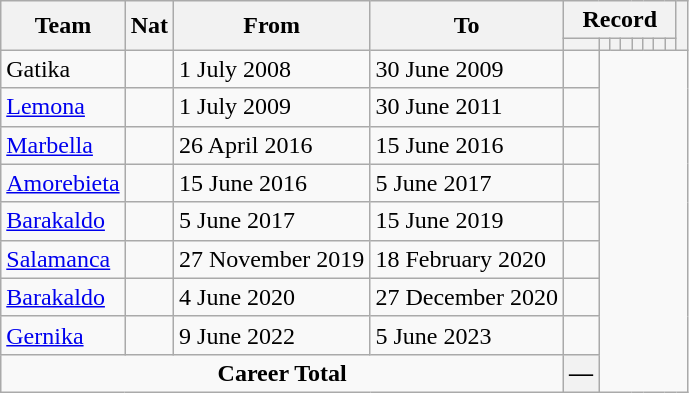<table class="wikitable" style="text-align: center">
<tr>
<th rowspan="2">Team</th>
<th rowspan="2">Nat</th>
<th rowspan="2">From</th>
<th rowspan="2">To</th>
<th colspan="8">Record</th>
<th rowspan=2></th>
</tr>
<tr>
<th></th>
<th></th>
<th></th>
<th></th>
<th></th>
<th></th>
<th></th>
<th></th>
</tr>
<tr>
<td align="left">Gatika</td>
<td></td>
<td align=left>1 July 2008</td>
<td align=left>30 June 2009<br></td>
<td></td>
</tr>
<tr>
<td align="left"><a href='#'>Lemona</a></td>
<td></td>
<td align=left>1 July 2009</td>
<td align=left>30 June 2011<br></td>
<td></td>
</tr>
<tr>
<td align="left"><a href='#'>Marbella</a></td>
<td></td>
<td align=left>26 April 2016</td>
<td align=left>15 June 2016<br></td>
<td></td>
</tr>
<tr>
<td align="left"><a href='#'>Amorebieta</a></td>
<td></td>
<td align=left>15 June 2016</td>
<td align=left>5 June 2017<br></td>
<td></td>
</tr>
<tr>
<td align="left"><a href='#'>Barakaldo</a></td>
<td></td>
<td align=left>5 June 2017</td>
<td align=left>15 June 2019<br></td>
<td></td>
</tr>
<tr>
<td align="left"><a href='#'>Salamanca</a></td>
<td></td>
<td align=left>27 November 2019</td>
<td align=left>18 February 2020<br></td>
<td></td>
</tr>
<tr>
<td align="left"><a href='#'>Barakaldo</a></td>
<td></td>
<td align=left>4 June 2020</td>
<td align=left>27 December 2020<br></td>
<td></td>
</tr>
<tr>
<td align="left"><a href='#'>Gernika</a></td>
<td></td>
<td align=left>9 June 2022</td>
<td align=left>5 June 2023<br></td>
<td></td>
</tr>
<tr>
<td colspan=4><strong>Career Total</strong><br></td>
<th>—</th>
</tr>
</table>
